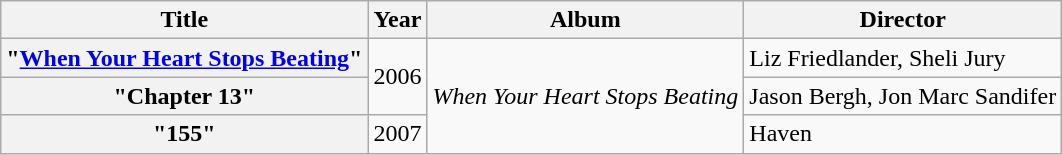<table class="wikitable plainrowheaders">
<tr>
<th>Title</th>
<th>Year</th>
<th>Album</th>
<th>Director</th>
</tr>
<tr>
<th scope="row">"<a href='#'>When Your Heart Stops Beating</a>"</th>
<td rowspan="2">2006</td>
<td rowspan="3"><em>When Your Heart Stops Beating</em></td>
<td>Liz Friedlander, Sheli Jury</td>
</tr>
<tr>
<th scope="row">"Chapter 13"</th>
<td>Jason Bergh, Jon Marc Sandifer</td>
</tr>
<tr>
<th scope="row">"155"</th>
<td>2007</td>
<td>Haven</td>
</tr>
</table>
